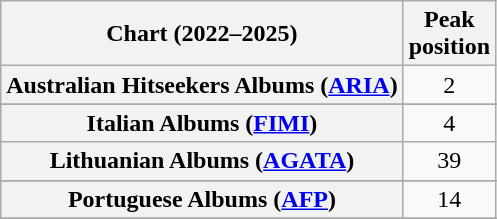<table class="wikitable sortable plainrowheaders" style="text-align:center">
<tr>
<th scope="col">Chart (2022–2025)</th>
<th scope="col">Peak<br>position</th>
</tr>
<tr>
<th scope="row">Australian Hitseekers Albums (<a href='#'>ARIA</a>)</th>
<td>2</td>
</tr>
<tr>
</tr>
<tr>
</tr>
<tr>
</tr>
<tr>
</tr>
<tr>
</tr>
<tr>
</tr>
<tr>
</tr>
<tr>
</tr>
<tr>
</tr>
<tr>
<th scope="row">Italian Albums (<a href='#'>FIMI</a>)</th>
<td>4</td>
</tr>
<tr>
<th scope="row">Lithuanian Albums (<a href='#'>AGATA</a>)</th>
<td>39</td>
</tr>
<tr>
</tr>
<tr>
</tr>
<tr>
<th scope="row">Portuguese Albums (<a href='#'>AFP</a>)</th>
<td>14</td>
</tr>
<tr>
</tr>
<tr>
</tr>
<tr>
</tr>
<tr>
</tr>
<tr>
</tr>
<tr>
</tr>
<tr>
</tr>
<tr>
</tr>
</table>
